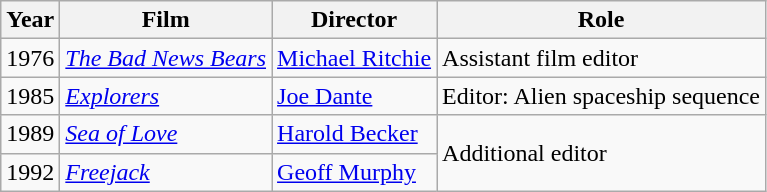<table class="wikitable">
<tr>
<th>Year</th>
<th>Film</th>
<th>Director</th>
<th>Role</th>
</tr>
<tr>
<td>1976</td>
<td><em><a href='#'>The Bad News Bears</a></em></td>
<td><a href='#'>Michael Ritchie</a></td>
<td>Assistant film editor</td>
</tr>
<tr>
<td>1985</td>
<td><em><a href='#'>Explorers</a></em></td>
<td><a href='#'>Joe Dante</a></td>
<td>Editor: Alien spaceship sequence</td>
</tr>
<tr>
<td>1989</td>
<td><em><a href='#'>Sea of Love</a></em></td>
<td><a href='#'>Harold Becker</a></td>
<td rowspan=2>Additional editor</td>
</tr>
<tr>
<td>1992</td>
<td><em><a href='#'>Freejack</a></em></td>
<td><a href='#'>Geoff Murphy</a></td>
</tr>
</table>
